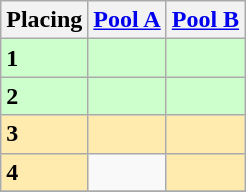<table class=wikitable style="border:1px solid #AAAAAA;">
<tr>
<th>Placing</th>
<th><a href='#'>Pool A</a></th>
<th><a href='#'>Pool B</a></th>
</tr>
<tr style="background: #ccffcc;">
<td><strong>1</strong></td>
<td></td>
<td></td>
</tr>
<tr style="background: #ccffcc;">
<td><strong>2</strong></td>
<td></td>
<td></td>
</tr>
<tr style="background: #ffebad;">
<td><strong>3</strong></td>
<td></td>
<td></td>
</tr>
<tr>
<td style="background: #ffebad;"><strong>4</strong></td>
<td> </td>
<td style="background: #ffebad;"></td>
</tr>
<tr>
</tr>
</table>
